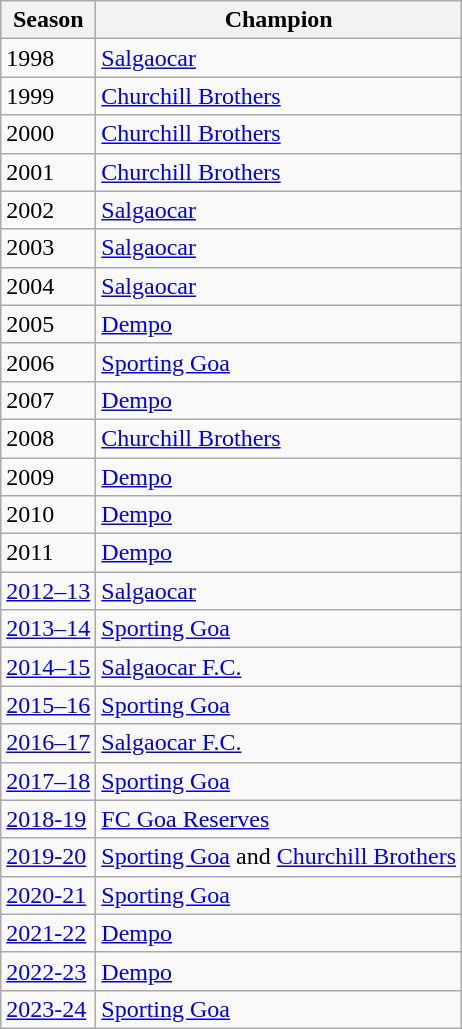<table class="wikitable" border="1">
<tr>
<th>Season</th>
<th>Champion</th>
</tr>
<tr>
<td>1998</td>
<td><a href='#'>Salgaocar</a></td>
</tr>
<tr>
<td>1999</td>
<td><a href='#'>Churchill Brothers</a></td>
</tr>
<tr>
<td>2000</td>
<td><a href='#'>Churchill Brothers</a></td>
</tr>
<tr>
<td>2001</td>
<td><a href='#'>Churchill Brothers</a></td>
</tr>
<tr>
<td>2002</td>
<td><a href='#'>Salgaocar</a></td>
</tr>
<tr>
<td>2003</td>
<td><a href='#'>Salgaocar</a></td>
</tr>
<tr>
<td>2004</td>
<td><a href='#'>Salgaocar</a></td>
</tr>
<tr>
<td>2005</td>
<td><a href='#'>Dempo</a></td>
</tr>
<tr>
<td>2006</td>
<td><a href='#'>Sporting Goa</a></td>
</tr>
<tr>
<td>2007</td>
<td><a href='#'>Dempo</a></td>
</tr>
<tr>
<td>2008</td>
<td><a href='#'>Churchill Brothers</a></td>
</tr>
<tr>
<td>2009</td>
<td><a href='#'>Dempo</a></td>
</tr>
<tr>
<td>2010</td>
<td><a href='#'>Dempo</a></td>
</tr>
<tr>
<td>2011</td>
<td><a href='#'>Dempo</a></td>
</tr>
<tr>
<td><a href='#'>2012–13</a></td>
<td><a href='#'>Salgaocar</a></td>
</tr>
<tr>
<td><a href='#'>2013–14</a></td>
<td><a href='#'>Sporting Goa</a></td>
</tr>
<tr>
<td><a href='#'>2014–15</a></td>
<td><a href='#'>Salgaocar F.C.</a></td>
</tr>
<tr>
<td><a href='#'>2015–16</a></td>
<td><a href='#'>Sporting Goa</a></td>
</tr>
<tr>
<td><a href='#'>2016–17</a></td>
<td><a href='#'>Salgaocar F.C.</a></td>
</tr>
<tr>
<td><a href='#'>2017–18</a></td>
<td><a href='#'>Sporting Goa</a></td>
</tr>
<tr>
<td><a href='#'>2018-19</a></td>
<td><a href='#'>FC Goa Reserves</a></td>
</tr>
<tr>
<td><a href='#'>2019-20</a></td>
<td><a href='#'>Sporting Goa</a> and <a href='#'>Churchill Brothers</a></td>
</tr>
<tr>
<td><a href='#'>2020-21</a></td>
<td><a href='#'>Sporting Goa</a></td>
</tr>
<tr>
<td><a href='#'>2021-22</a></td>
<td><a href='#'>Dempo</a></td>
</tr>
<tr>
<td><a href='#'>2022-23</a></td>
<td><a href='#'>Dempo</a></td>
</tr>
<tr>
<td><a href='#'>2023-24</a></td>
<td><a href='#'>Sporting Goa</a></td>
</tr>
</table>
